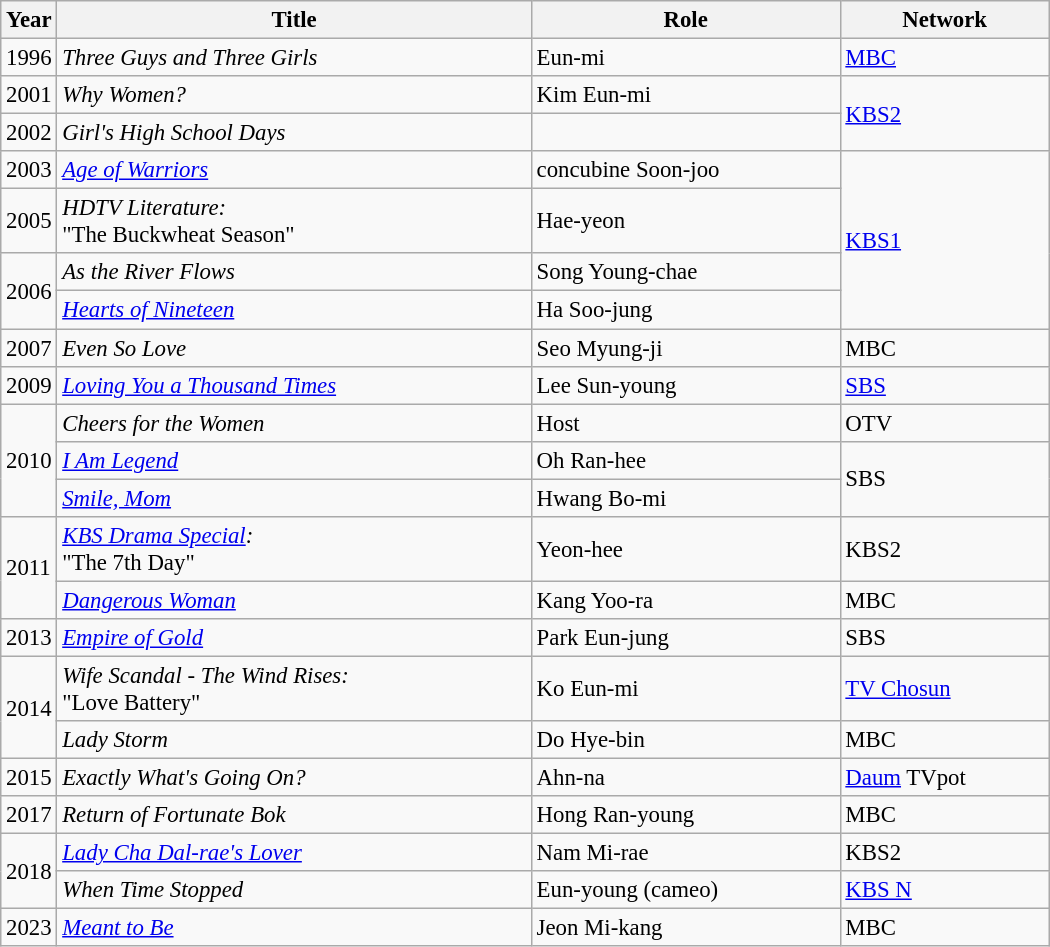<table class="wikitable" style="font-size: 95%; width:700px">
<tr>
<th width=10>Year</th>
<th>Title</th>
<th>Role</th>
<th>Network</th>
</tr>
<tr>
<td>1996</td>
<td><em>Three Guys and Three Girls</em></td>
<td>Eun-mi</td>
<td><a href='#'>MBC</a></td>
</tr>
<tr>
<td>2001</td>
<td><em>Why Women?</em></td>
<td>Kim Eun-mi</td>
<td rowspan=2><a href='#'>KBS2</a></td>
</tr>
<tr>
<td>2002</td>
<td><em>Girl's High School Days</em></td>
<td></td>
</tr>
<tr>
<td>2003</td>
<td><em><a href='#'>Age of Warriors</a></em></td>
<td>concubine Soon-joo</td>
<td rowspan=4><a href='#'>KBS1</a></td>
</tr>
<tr>
<td>2005</td>
<td><em>HDTV Literature:</em><br>"The Buckwheat Season"</td>
<td>Hae-yeon</td>
</tr>
<tr>
<td rowspan=2>2006</td>
<td><em>As the River Flows</em></td>
<td>Song Young-chae</td>
</tr>
<tr>
<td><em><a href='#'>Hearts of Nineteen</a></em></td>
<td>Ha Soo-jung</td>
</tr>
<tr>
<td>2007</td>
<td><em>Even So Love</em></td>
<td>Seo Myung-ji</td>
<td>MBC</td>
</tr>
<tr>
<td>2009</td>
<td><em><a href='#'>Loving You a Thousand Times</a></em></td>
<td>Lee Sun-young</td>
<td><a href='#'>SBS</a></td>
</tr>
<tr>
<td rowspan=3>2010</td>
<td><em>Cheers for the Women</em></td>
<td>Host</td>
<td>OTV</td>
</tr>
<tr>
<td><em><a href='#'>I Am Legend</a></em></td>
<td>Oh Ran-hee</td>
<td rowspan=2>SBS</td>
</tr>
<tr>
<td><em><a href='#'>Smile, Mom</a></em></td>
<td>Hwang Bo-mi</td>
</tr>
<tr>
<td rowspan=2>2011</td>
<td><em><a href='#'>KBS Drama Special</a>:</em><br>"The 7th Day"</td>
<td>Yeon-hee</td>
<td>KBS2</td>
</tr>
<tr>
<td><em><a href='#'>Dangerous Woman</a></em></td>
<td>Kang Yoo-ra</td>
<td>MBC</td>
</tr>
<tr>
<td>2013</td>
<td><em><a href='#'>Empire of Gold</a></em></td>
<td>Park Eun-jung</td>
<td>SBS</td>
</tr>
<tr>
<td rowspan=2>2014</td>
<td><em>Wife Scandal - The Wind Rises:</em><br>"Love Battery"</td>
<td>Ko Eun-mi</td>
<td><a href='#'>TV Chosun</a></td>
</tr>
<tr>
<td><em>Lady Storm</em></td>
<td>Do Hye-bin</td>
<td>MBC</td>
</tr>
<tr>
<td>2015</td>
<td><em>Exactly What's Going On?</em></td>
<td>Ahn-na</td>
<td><a href='#'>Daum</a> TVpot</td>
</tr>
<tr>
<td>2017</td>
<td><em>Return of Fortunate Bok</em></td>
<td>Hong Ran-young</td>
<td>MBC</td>
</tr>
<tr>
<td rowspan=2>2018</td>
<td><em><a href='#'>Lady Cha Dal-rae's Lover</a></em></td>
<td>Nam Mi-rae</td>
<td>KBS2</td>
</tr>
<tr>
<td><em>When Time Stopped</em></td>
<td>Eun-young (cameo)</td>
<td><a href='#'>KBS N</a></td>
</tr>
<tr>
<td>2023</td>
<td><em><a href='#'>Meant to Be</a></em></td>
<td>Jeon Mi-kang</td>
<td>MBC</td>
</tr>
</table>
